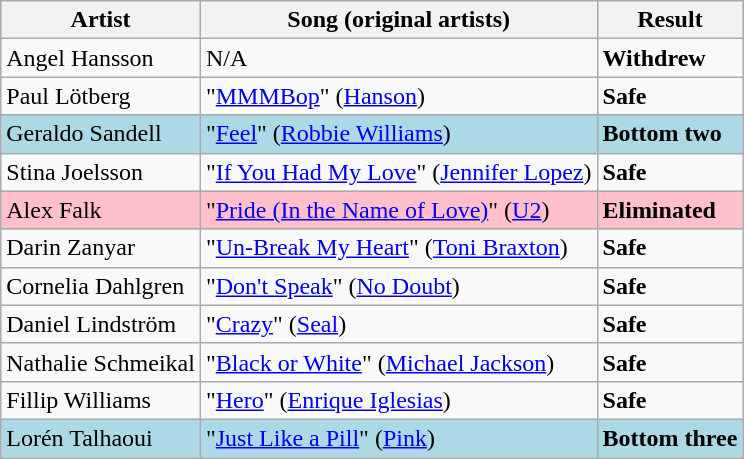<table class=wikitable>
<tr>
<th>Artist</th>
<th>Song (original artists)</th>
<th>Result</th>
</tr>
<tr>
<td>Angel Hansson</td>
<td>N/A</td>
<td><strong>Withdrew</strong></td>
</tr>
<tr>
<td>Paul Lötberg</td>
<td>"<a href='#'>MMMBop</a>" (<a href='#'>Hanson</a>)</td>
<td><strong>Safe</strong></td>
</tr>
<tr>
</tr>
<tr style="background:lightblue;">
<td>Geraldo Sandell</td>
<td>"<a href='#'>Feel</a>" (<a href='#'>Robbie Williams</a>)</td>
<td><strong>Bottom two</strong></td>
</tr>
<tr>
<td>Stina Joelsson</td>
<td>"<a href='#'>If You Had My Love</a>" (<a href='#'>Jennifer Lopez</a>)</td>
<td><strong>Safe</strong></td>
</tr>
<tr style="background:pink;">
<td>Alex Falk</td>
<td>"<a href='#'>Pride (In the Name of Love)</a>" (<a href='#'>U2</a>)</td>
<td><strong>Eliminated</strong></td>
</tr>
<tr>
<td>Darin Zanyar</td>
<td>"<a href='#'>Un-Break My Heart</a>" (<a href='#'>Toni Braxton</a>)</td>
<td><strong>Safe</strong></td>
</tr>
<tr>
<td>Cornelia Dahlgren</td>
<td>"<a href='#'>Don't Speak</a>" (<a href='#'>No Doubt</a>)</td>
<td><strong>Safe</strong></td>
</tr>
<tr>
<td>Daniel Lindström</td>
<td>"<a href='#'>Crazy</a>" (<a href='#'>Seal</a>)</td>
<td><strong>Safe</strong></td>
</tr>
<tr>
<td>Nathalie Schmeikal</td>
<td>"<a href='#'>Black or White</a>" (<a href='#'>Michael Jackson</a>)</td>
<td><strong>Safe</strong></td>
</tr>
<tr>
<td>Fillip Williams</td>
<td>"<a href='#'>Hero</a>" (<a href='#'>Enrique Iglesias</a>)</td>
<td><strong>Safe</strong></td>
</tr>
<tr style="background:lightblue;">
<td>Lorén Talhaoui</td>
<td>"<a href='#'>Just Like a Pill</a>" (<a href='#'>Pink</a>)</td>
<td><strong>Bottom three</strong></td>
</tr>
</table>
